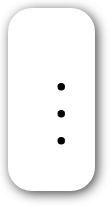<table style=" border-radius:1em; box-shadow: 0.1em 0.1em 0.5em rgba(0,0,0,0.75); background-color: white; border: 1px solid white; padding: 5px;">
<tr style="vertical-align:top;">
<td><br><ul><li></li><li></li><li></li></ul></td>
</tr>
</table>
